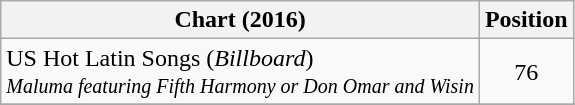<table class="wikitable sortable">
<tr>
<th>Chart (2016)</th>
<th>Position</th>
</tr>
<tr>
<td align="left">US Hot Latin Songs (<em>Billboard</em>)<br><small><em>Maluma featuring Fifth Harmony or Don Omar and Wisin</em></small></td>
<td align="center">76</td>
</tr>
<tr>
</tr>
</table>
